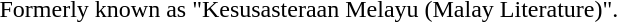<table>
<tr>
<td> Formerly known as "Kesusasteraan Melayu (Malay Literature)".</td>
</tr>
<tr>
</tr>
</table>
